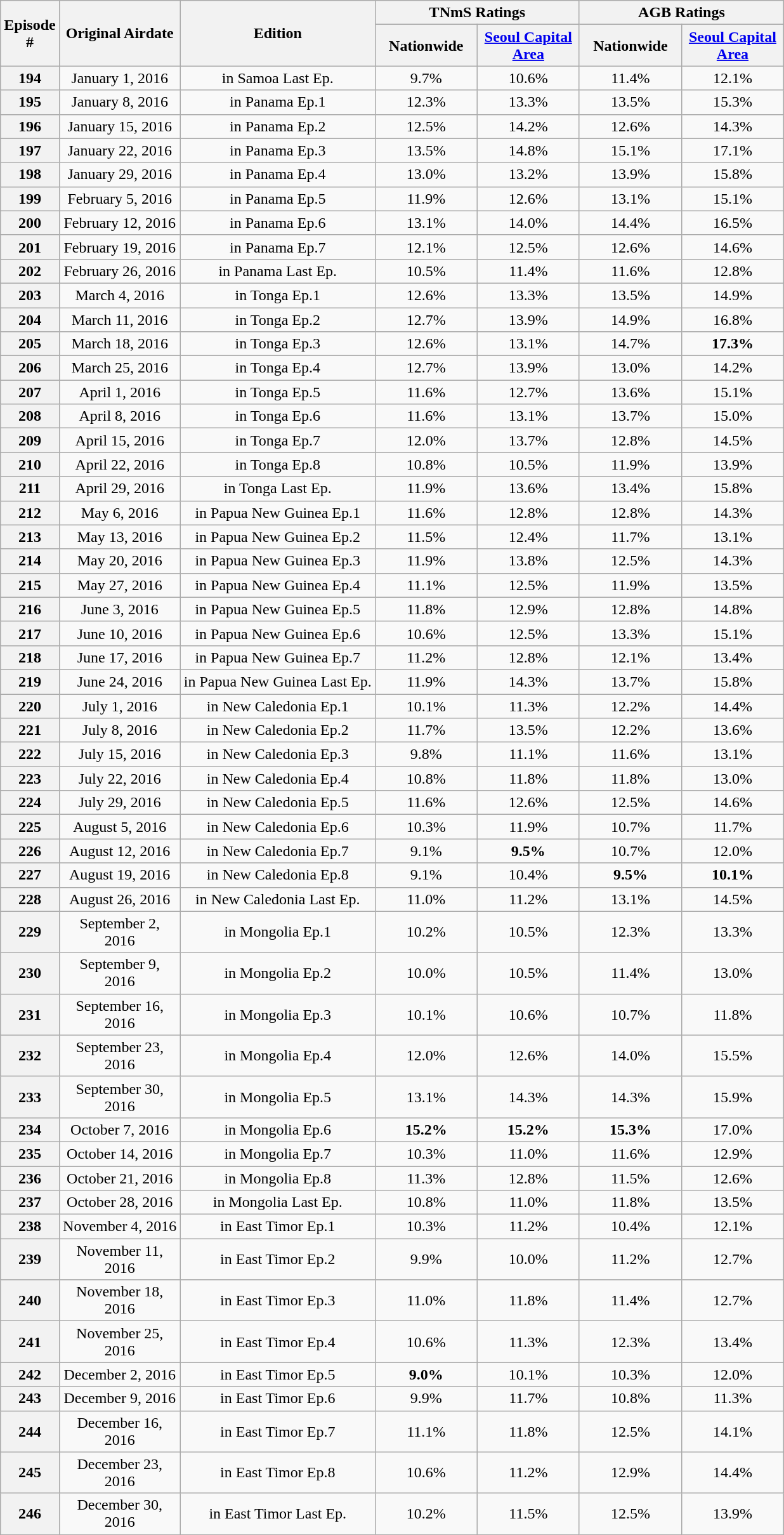<table class=wikitable style="text-align:center">
<tr>
<th rowspan="2" width=40>Episode #</th>
<th rowspan="2" width=120>Original Airdate</th>
<th rowspan="2">Edition</th>
<th colspan="2">TNmS Ratings</th>
<th colspan="2">AGB Ratings</th>
</tr>
<tr>
<th width=100>Nationwide</th>
<th width=100><a href='#'>Seoul Capital Area</a></th>
<th width=100>Nationwide</th>
<th width=100><a href='#'>Seoul Capital Area</a></th>
</tr>
<tr>
<th>194</th>
<td>January 1, 2016</td>
<td>in Samoa Last Ep.</td>
<td>9.7%</td>
<td>10.6%</td>
<td>11.4%</td>
<td>12.1%</td>
</tr>
<tr>
<th>195</th>
<td>January 8, 2016</td>
<td>in Panama Ep.1</td>
<td>12.3%</td>
<td>13.3%</td>
<td>13.5%</td>
<td>15.3%</td>
</tr>
<tr>
<th>196</th>
<td>January 15, 2016</td>
<td>in Panama Ep.2</td>
<td>12.5%</td>
<td>14.2%</td>
<td>12.6%</td>
<td>14.3%</td>
</tr>
<tr>
<th>197</th>
<td>January 22, 2016</td>
<td>in Panama Ep.3</td>
<td>13.5%</td>
<td>14.8%</td>
<td>15.1%</td>
<td>17.1%</td>
</tr>
<tr>
<th>198</th>
<td>January 29, 2016</td>
<td>in Panama Ep.4</td>
<td>13.0%</td>
<td>13.2%</td>
<td>13.9%</td>
<td>15.8%</td>
</tr>
<tr>
<th>199</th>
<td>February 5, 2016</td>
<td>in Panama Ep.5</td>
<td>11.9%</td>
<td>12.6%</td>
<td>13.1%</td>
<td>15.1%</td>
</tr>
<tr>
<th>200</th>
<td>February 12, 2016</td>
<td>in Panama Ep.6</td>
<td>13.1%</td>
<td>14.0%</td>
<td>14.4%</td>
<td>16.5%</td>
</tr>
<tr>
<th>201</th>
<td>February 19, 2016</td>
<td>in Panama Ep.7</td>
<td>12.1%</td>
<td>12.5%</td>
<td>12.6%</td>
<td>14.6%</td>
</tr>
<tr>
<th>202</th>
<td>February 26, 2016</td>
<td>in Panama Last Ep.</td>
<td>10.5%</td>
<td>11.4%</td>
<td>11.6%</td>
<td>12.8%</td>
</tr>
<tr>
<th>203</th>
<td>March 4, 2016</td>
<td>in Tonga Ep.1</td>
<td>12.6%</td>
<td>13.3%</td>
<td>13.5%</td>
<td>14.9%</td>
</tr>
<tr>
<th>204</th>
<td>March 11, 2016</td>
<td>in Tonga Ep.2</td>
<td>12.7%</td>
<td>13.9%</td>
<td>14.9%</td>
<td>16.8%</td>
</tr>
<tr>
<th>205</th>
<td>March 18, 2016</td>
<td>in Tonga Ep.3</td>
<td>12.6%</td>
<td>13.1%</td>
<td>14.7%</td>
<td><span><strong>17.3%</strong></span></td>
</tr>
<tr>
<th>206</th>
<td>March 25, 2016</td>
<td>in Tonga Ep.4</td>
<td>12.7%</td>
<td>13.9%</td>
<td>13.0%</td>
<td>14.2%</td>
</tr>
<tr>
<th>207</th>
<td>April 1, 2016</td>
<td>in Tonga Ep.5</td>
<td>11.6%</td>
<td>12.7%</td>
<td>13.6%</td>
<td>15.1%</td>
</tr>
<tr>
<th>208</th>
<td>April 8, 2016</td>
<td>in Tonga Ep.6</td>
<td>11.6%</td>
<td>13.1%</td>
<td>13.7%</td>
<td>15.0%</td>
</tr>
<tr>
<th>209</th>
<td>April 15, 2016</td>
<td>in Tonga Ep.7</td>
<td>12.0%</td>
<td>13.7%</td>
<td>12.8%</td>
<td>14.5%</td>
</tr>
<tr>
<th>210</th>
<td>April 22, 2016</td>
<td>in Tonga Ep.8</td>
<td>10.8%</td>
<td>10.5%</td>
<td>11.9%</td>
<td>13.9%</td>
</tr>
<tr>
<th>211</th>
<td>April 29, 2016</td>
<td>in Tonga Last Ep.</td>
<td>11.9%</td>
<td>13.6%</td>
<td>13.4%</td>
<td>15.8%</td>
</tr>
<tr>
<th>212</th>
<td>May 6, 2016</td>
<td>in Papua New Guinea Ep.1</td>
<td>11.6%</td>
<td>12.8%</td>
<td>12.8%</td>
<td>14.3%</td>
</tr>
<tr>
<th>213</th>
<td>May 13, 2016</td>
<td>in Papua New Guinea Ep.2</td>
<td>11.5%</td>
<td>12.4%</td>
<td>11.7%</td>
<td>13.1%</td>
</tr>
<tr>
<th>214</th>
<td>May 20, 2016</td>
<td>in Papua New Guinea Ep.3</td>
<td>11.9%</td>
<td>13.8%</td>
<td>12.5%</td>
<td>14.3%</td>
</tr>
<tr>
<th>215</th>
<td>May 27, 2016</td>
<td>in Papua New Guinea Ep.4</td>
<td>11.1%</td>
<td>12.5%</td>
<td>11.9%</td>
<td>13.5%</td>
</tr>
<tr>
<th>216</th>
<td>June 3, 2016</td>
<td>in Papua New Guinea Ep.5</td>
<td>11.8%</td>
<td>12.9%</td>
<td>12.8%</td>
<td>14.8%</td>
</tr>
<tr>
<th>217</th>
<td>June 10, 2016</td>
<td>in Papua New Guinea Ep.6</td>
<td>10.6%</td>
<td>12.5%</td>
<td>13.3%</td>
<td>15.1%</td>
</tr>
<tr>
<th>218</th>
<td>June 17, 2016</td>
<td>in Papua New Guinea Ep.7</td>
<td>11.2%</td>
<td>12.8%</td>
<td>12.1%</td>
<td>13.4%</td>
</tr>
<tr>
<th>219</th>
<td>June 24, 2016</td>
<td>in Papua New Guinea Last Ep.</td>
<td>11.9%</td>
<td>14.3%</td>
<td>13.7%</td>
<td>15.8%</td>
</tr>
<tr>
<th>220</th>
<td>July 1, 2016</td>
<td>in New Caledonia Ep.1</td>
<td>10.1%</td>
<td>11.3%</td>
<td>12.2%</td>
<td>14.4%</td>
</tr>
<tr>
<th>221</th>
<td>July 8, 2016</td>
<td>in New Caledonia Ep.2</td>
<td>11.7%</td>
<td>13.5%</td>
<td>12.2%</td>
<td>13.6%</td>
</tr>
<tr>
<th>222</th>
<td>July 15, 2016</td>
<td>in New Caledonia Ep.3</td>
<td>9.8%</td>
<td>11.1%</td>
<td>11.6%</td>
<td>13.1%</td>
</tr>
<tr>
<th>223</th>
<td>July 22, 2016</td>
<td>in New Caledonia Ep.4</td>
<td>10.8%</td>
<td>11.8%</td>
<td>11.8%</td>
<td>13.0%</td>
</tr>
<tr>
<th>224</th>
<td>July 29, 2016</td>
<td>in New Caledonia Ep.5</td>
<td>11.6%</td>
<td>12.6%</td>
<td>12.5%</td>
<td>14.6%</td>
</tr>
<tr>
<th>225</th>
<td>August 5, 2016</td>
<td>in New Caledonia Ep.6</td>
<td>10.3%</td>
<td>11.9%</td>
<td>10.7%</td>
<td>11.7%</td>
</tr>
<tr>
<th>226</th>
<td>August 12, 2016</td>
<td>in New Caledonia Ep.7</td>
<td>9.1%</td>
<td><span><strong>9.5%</strong></span></td>
<td>10.7%</td>
<td>12.0%</td>
</tr>
<tr>
<th>227</th>
<td>August 19, 2016</td>
<td>in New Caledonia Ep.8</td>
<td>9.1%</td>
<td>10.4%</td>
<td><span><strong>9.5%</strong></span></td>
<td><span><strong>10.1%</strong></span></td>
</tr>
<tr>
<th>228</th>
<td>August 26, 2016</td>
<td>in New Caledonia Last Ep.</td>
<td>11.0%</td>
<td>11.2%</td>
<td>13.1%</td>
<td>14.5%</td>
</tr>
<tr>
<th>229</th>
<td>September 2, 2016</td>
<td>in Mongolia Ep.1</td>
<td>10.2%</td>
<td>10.5%</td>
<td>12.3%</td>
<td>13.3%</td>
</tr>
<tr>
<th>230</th>
<td>September 9, 2016</td>
<td>in Mongolia Ep.2</td>
<td>10.0%</td>
<td>10.5%</td>
<td>11.4%</td>
<td>13.0%</td>
</tr>
<tr>
<th>231</th>
<td>September 16, 2016</td>
<td>in Mongolia Ep.3</td>
<td>10.1%</td>
<td>10.6%</td>
<td>10.7%</td>
<td>11.8%</td>
</tr>
<tr>
<th>232</th>
<td>September 23, 2016</td>
<td>in Mongolia Ep.4</td>
<td>12.0%</td>
<td>12.6%</td>
<td>14.0%</td>
<td>15.5%</td>
</tr>
<tr>
<th>233</th>
<td>September 30, 2016</td>
<td>in Mongolia Ep.5</td>
<td>13.1%</td>
<td>14.3%</td>
<td>14.3%</td>
<td>15.9%</td>
</tr>
<tr>
<th>234</th>
<td>October 7, 2016</td>
<td>in Mongolia Ep.6</td>
<td><span><strong>15.2%</strong></span></td>
<td><span><strong>15.2%</strong></span></td>
<td><span><strong>15.3%</strong></span></td>
<td>17.0%</td>
</tr>
<tr>
<th>235</th>
<td>October 14, 2016</td>
<td>in Mongolia Ep.7</td>
<td>10.3%</td>
<td>11.0%</td>
<td>11.6%</td>
<td>12.9%</td>
</tr>
<tr>
<th>236</th>
<td>October 21, 2016</td>
<td>in Mongolia Ep.8</td>
<td>11.3%</td>
<td>12.8%</td>
<td>11.5%</td>
<td>12.6%</td>
</tr>
<tr>
<th>237</th>
<td>October 28, 2016</td>
<td>in Mongolia Last Ep.</td>
<td>10.8%</td>
<td>11.0%</td>
<td>11.8%</td>
<td>13.5%</td>
</tr>
<tr>
<th>238</th>
<td>November 4, 2016</td>
<td>in East Timor Ep.1</td>
<td>10.3%</td>
<td>11.2%</td>
<td>10.4%</td>
<td>12.1%</td>
</tr>
<tr>
<th>239</th>
<td>November 11, 2016</td>
<td>in East Timor Ep.2</td>
<td>9.9%</td>
<td>10.0%</td>
<td>11.2%</td>
<td>12.7%</td>
</tr>
<tr>
<th>240</th>
<td>November 18, 2016</td>
<td>in East Timor Ep.3</td>
<td>11.0%</td>
<td>11.8%</td>
<td>11.4%</td>
<td>12.7%</td>
</tr>
<tr>
<th>241</th>
<td>November 25, 2016</td>
<td>in East Timor Ep.4</td>
<td>10.6%</td>
<td>11.3%</td>
<td>12.3%</td>
<td>13.4%</td>
</tr>
<tr>
<th>242</th>
<td>December 2, 2016</td>
<td>in East Timor Ep.5</td>
<td><span><strong>9.0%</strong></span></td>
<td>10.1%</td>
<td>10.3%</td>
<td>12.0%</td>
</tr>
<tr>
<th>243</th>
<td>December 9, 2016</td>
<td>in East Timor Ep.6</td>
<td>9.9%</td>
<td>11.7%</td>
<td>10.8%</td>
<td>11.3%</td>
</tr>
<tr>
<th>244</th>
<td>December 16, 2016</td>
<td>in East Timor Ep.7</td>
<td>11.1%</td>
<td>11.8%</td>
<td>12.5%</td>
<td>14.1%</td>
</tr>
<tr>
<th>245</th>
<td>December 23, 2016</td>
<td>in East Timor Ep.8</td>
<td>10.6%</td>
<td>11.2%</td>
<td>12.9%</td>
<td>14.4%</td>
</tr>
<tr>
<th>246</th>
<td>December 30, 2016</td>
<td>in East Timor Last Ep.</td>
<td>10.2%</td>
<td>11.5%</td>
<td>12.5%</td>
<td>13.9%</td>
</tr>
</table>
